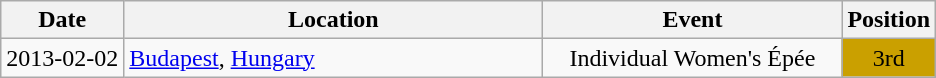<table class="wikitable" style="text-align:center;">
<tr>
<th>Date</th>
<th style="width:17em">Location</th>
<th style="width:12em">Event</th>
<th>Position</th>
</tr>
<tr>
<td>2013-02-02</td>
<td rowspan="1" align="left"> <a href='#'>Budapest</a>, <a href='#'>Hungary</a></td>
<td>Individual Women's Épée</td>
<td bgcolor="caramel">3rd</td>
</tr>
</table>
